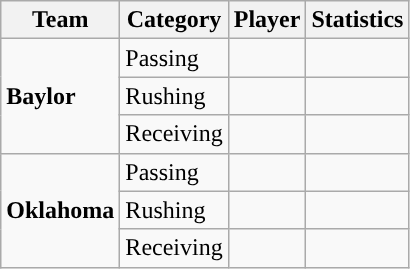<table class="wikitable" style="float: left;">
<tr>
<th>Team</th>
<th>Category</th>
<th>Player</th>
<th>Statistics</th>
</tr>
<tr>
<td rowspan=3><strong>Baylor</strong></td>
<td>Passing</td>
<td></td>
<td></td>
</tr>
<tr>
<td>Rushing</td>
<td></td>
<td></td>
</tr>
<tr>
<td>Receiving</td>
<td></td>
<td></td>
</tr>
<tr>
<td rowspan=3><strong>Oklahoma</strong></td>
<td>Passing</td>
<td></td>
<td></td>
</tr>
<tr>
<td>Rushing</td>
<td></td>
<td></td>
</tr>
<tr>
<td>Receiving</td>
<td></td>
<td></td>
</tr>
</table>
